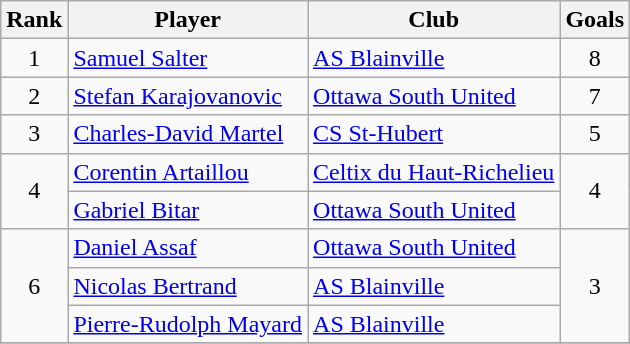<table class="wikitable">
<tr>
<th>Rank</th>
<th>Player</th>
<th>Club</th>
<th>Goals</th>
</tr>
<tr>
<td align=center>1</td>
<td><a href='#'>Samuel Salter</a></td>
<td><a href='#'>AS Blainville</a></td>
<td align=center>8</td>
</tr>
<tr>
<td align=center>2</td>
<td><a href='#'>Stefan Karajovanovic</a></td>
<td><a href='#'>Ottawa South United</a></td>
<td align=center>7</td>
</tr>
<tr>
<td align=center>3</td>
<td><a href='#'>Charles-David Martel</a></td>
<td><a href='#'>CS St-Hubert</a></td>
<td align=center>5</td>
</tr>
<tr>
<td rowspan="2" align=center>4</td>
<td><a href='#'>Corentin Artaillou</a></td>
<td><a href='#'>Celtix du Haut-Richelieu</a></td>
<td rowspan="2" align=center>4</td>
</tr>
<tr>
<td><a href='#'>Gabriel Bitar</a></td>
<td><a href='#'>Ottawa South United</a></td>
</tr>
<tr>
<td rowspan="3" align=center>6</td>
<td><a href='#'>Daniel Assaf</a></td>
<td><a href='#'>Ottawa South United</a></td>
<td rowspan="3" align=center>3</td>
</tr>
<tr>
<td><a href='#'>Nicolas Bertrand</a></td>
<td><a href='#'>AS Blainville</a></td>
</tr>
<tr>
<td><a href='#'>Pierre-Rudolph Mayard</a></td>
<td><a href='#'>AS Blainville</a></td>
</tr>
<tr>
</tr>
</table>
